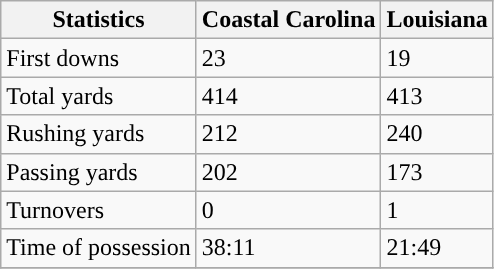<table class="wikitable">
<tr>
<th>Statistics</th>
<th>Coastal Carolina</th>
<th>Louisiana</th>
</tr>
<tr>
<td>First downs</td>
<td>23</td>
<td>19</td>
</tr>
<tr>
<td>Total yards</td>
<td>414</td>
<td>413</td>
</tr>
<tr>
<td>Rushing yards</td>
<td>212</td>
<td>240</td>
</tr>
<tr>
<td>Passing yards</td>
<td>202</td>
<td>173</td>
</tr>
<tr>
<td>Turnovers</td>
<td>0</td>
<td>1</td>
</tr>
<tr>
<td>Time of possession</td>
<td>38:11</td>
<td>21:49</td>
</tr>
<tr>
</tr>
</table>
